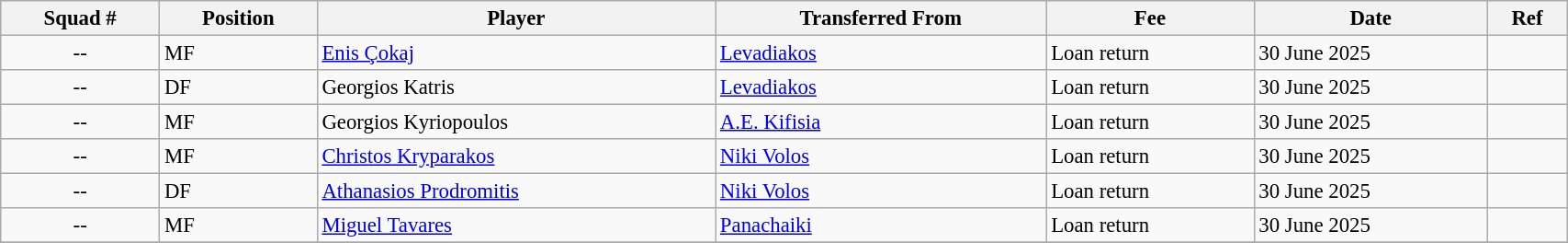<table class="wikitable sortable" style="width:90%; text-align:center; font-size:95%; text-align:left;">
<tr>
<th>Squad #</th>
<th>Position</th>
<th>Player</th>
<th>Transferred From</th>
<th>Fee</th>
<th>Date</th>
<th>Ref</th>
</tr>
<tr>
<td align="center">--</td>
<td>MF</td>
<td> <a href='#'>Enis Çokaj</a></td>
<td> <a href='#'>Levadiakos</a></td>
<td>Loan return</td>
<td>30 June 2025</td>
<td></td>
</tr>
<tr>
<td align="center">--</td>
<td>DF</td>
<td> Georgios Katris</td>
<td> <a href='#'>Levadiakos</a></td>
<td>Loan return</td>
<td>30 June 2025</td>
<td></td>
</tr>
<tr>
<td align="center">--</td>
<td>MF</td>
<td> Georgios Kyriopoulos</td>
<td> <a href='#'>A.E. Kifisia</a></td>
<td>Loan return</td>
<td>30 June 2025</td>
<td></td>
</tr>
<tr>
<td align="center">--</td>
<td>MF</td>
<td> <a href='#'>Christos Kryparakos</a></td>
<td> <a href='#'>Niki Volos</a></td>
<td>Loan return</td>
<td>30 June 2025</td>
<td></td>
</tr>
<tr>
<td align="center">--</td>
<td>DF</td>
<td> <a href='#'>Athanasios Prodromitis</a></td>
<td> <a href='#'>Niki Volos</a></td>
<td>Loan return</td>
<td>30 June 2025</td>
<td></td>
</tr>
<tr>
<td align="center">--</td>
<td>MF</td>
<td> <a href='#'>Miguel Tavares</a></td>
<td> <a href='#'>Panachaiki</a></td>
<td>Loan return</td>
<td>30 June 2025</td>
<td></td>
</tr>
<tr>
</tr>
</table>
